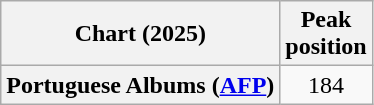<table class="wikitable sortable plainrowheaders" style="text-align:center">
<tr>
<th>Chart (2025)</th>
<th>Peak<br>position</th>
</tr>
<tr>
<th scope="row">Portuguese Albums (<a href='#'>AFP</a>)</th>
<td>184</td>
</tr>
</table>
